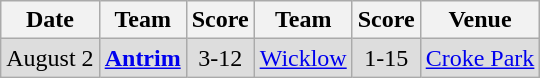<table class="wikitable">
<tr>
<th>Date</th>
<th>Team</th>
<th>Score</th>
<th>Team</th>
<th>Score</th>
<th>Venue</th>
</tr>
<tr align="center" style="background:#dddddd;">
<td>August 2</td>
<td><strong><a href='#'>Antrim</a></strong></td>
<td>3-12</td>
<td><a href='#'>Wicklow</a></td>
<td>1-15</td>
<td><a href='#'>Croke Park</a></td>
</tr>
</table>
